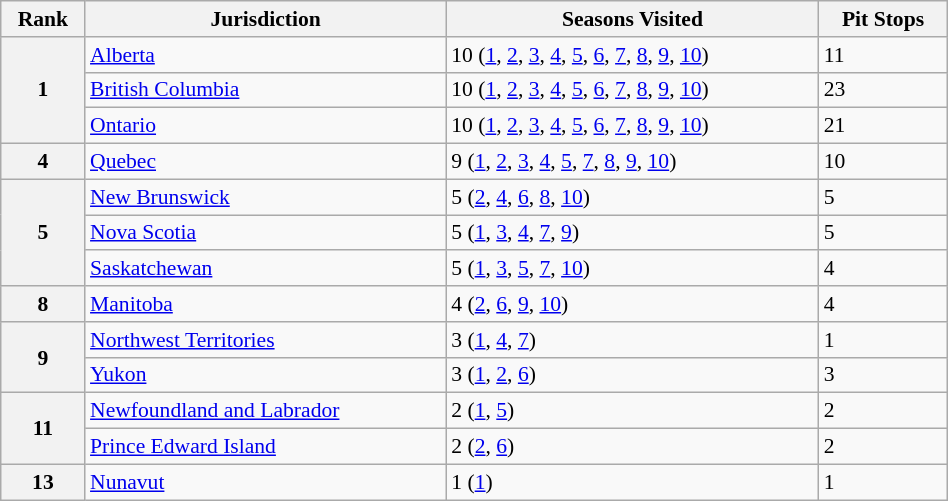<table class="wikitable" style="font-size: 90%; width:50%">
<tr>
<th>Rank</th>
<th>Jurisdiction</th>
<th>Seasons Visited</th>
<th>Pit Stops</th>
</tr>
<tr>
<th rowspan="3" align="center">1</th>
<td><a href='#'>Alberta</a></td>
<td>10 (<a href='#'>1</a>, <a href='#'>2</a>, <a href='#'>3</a>, <a href='#'>4</a>, <a href='#'>5</a>, <a href='#'>6</a>, <a href='#'>7</a>, <a href='#'>8</a>, <a href='#'>9</a>, <a href='#'>10</a>)</td>
<td>11</td>
</tr>
<tr>
<td><a href='#'>British Columbia</a></td>
<td>10 (<a href='#'>1</a>, <a href='#'>2</a>, <a href='#'>3</a>, <a href='#'>4</a>, <a href='#'>5</a>, <a href='#'>6</a>, <a href='#'>7</a>, <a href='#'>8</a>, <a href='#'>9</a>, <a href='#'>10</a>)</td>
<td>23</td>
</tr>
<tr>
<td><a href='#'>Ontario</a></td>
<td>10 (<a href='#'>1</a>, <a href='#'>2</a>, <a href='#'>3</a>, <a href='#'>4</a>, <a href='#'>5</a>, <a href='#'>6</a>, <a href='#'>7</a>, <a href='#'>8</a>, <a href='#'>9</a>, <a href='#'>10</a>)</td>
<td>21</td>
</tr>
<tr>
<th rowspan="1" align="center">4</th>
<td><a href='#'>Quebec</a></td>
<td>9 (<a href='#'>1</a>, <a href='#'>2</a>, <a href='#'>3</a>, <a href='#'>4</a>, <a href='#'>5</a>, <a href='#'>7</a>, <a href='#'>8</a>, <a href='#'>9</a>, <a href='#'>10</a>)</td>
<td>10</td>
</tr>
<tr>
<th rowspan="3" align="center">5</th>
<td><a href='#'>New Brunswick</a></td>
<td>5 (<a href='#'>2</a>, <a href='#'>4</a>, <a href='#'>6</a>, <a href='#'>8</a>, <a href='#'>10</a>)</td>
<td>5</td>
</tr>
<tr>
<td><a href='#'>Nova Scotia</a></td>
<td>5 (<a href='#'>1</a>, <a href='#'>3</a>, <a href='#'>4</a>, <a href='#'>7</a>, <a href='#'>9</a>)</td>
<td>5</td>
</tr>
<tr>
<td><a href='#'>Saskatchewan</a></td>
<td>5 (<a href='#'>1</a>, <a href='#'>3</a>, <a href='#'>5</a>, <a href='#'>7</a>, <a href='#'>10</a>)</td>
<td>4</td>
</tr>
<tr>
<th rowspan="1" align="center">8</th>
<td><a href='#'>Manitoba</a></td>
<td>4 (<a href='#'>2</a>, <a href='#'>6</a>, <a href='#'>9</a>, <a href='#'>10</a>)</td>
<td>4</td>
</tr>
<tr>
<th rowspan="2" align="center">9</th>
<td><a href='#'>Northwest Territories</a></td>
<td>3 (<a href='#'>1</a>, <a href='#'>4</a>, <a href='#'>7</a>)</td>
<td>1</td>
</tr>
<tr>
<td><a href='#'>Yukon</a></td>
<td>3 (<a href='#'>1</a>, <a href='#'>2</a>, <a href='#'>6</a>)</td>
<td>3</td>
</tr>
<tr>
<th rowspan="2" align="center">11</th>
<td><a href='#'>Newfoundland and Labrador</a></td>
<td>2 (<a href='#'>1</a>, <a href='#'>5</a>)</td>
<td>2</td>
</tr>
<tr>
<td><a href='#'>Prince Edward Island</a></td>
<td>2 (<a href='#'>2</a>, <a href='#'>6</a>)</td>
<td>2</td>
</tr>
<tr>
<th rowspan="1" align="center">13</th>
<td><a href='#'>Nunavut</a></td>
<td>1 (<a href='#'>1</a>)</td>
<td>1</td>
</tr>
</table>
